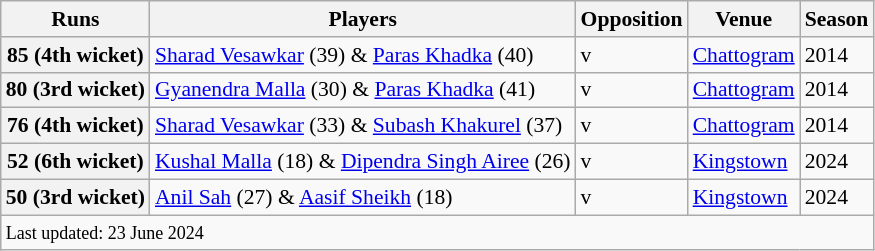<table class="wikitable"style="font-size: 90%">
<tr>
<th scope="col"><strong>Runs</strong></th>
<th scope="col"><strong>Players</strong></th>
<th scope="col"><strong>Opposition</strong></th>
<th scope="col"><strong>Venue</strong></th>
<th scope="col"><strong>Season</strong></th>
</tr>
<tr>
<th>85 (4th wicket)</th>
<td><a href='#'>Sharad Vesawkar</a> (39) & <a href='#'>Paras Khadka</a> (40)</td>
<td>v </td>
<td><a href='#'>Chattogram</a></td>
<td>2014</td>
</tr>
<tr>
<th>80 (3rd wicket)</th>
<td><a href='#'>Gyanendra Malla</a> (30) & <a href='#'>Paras Khadka</a> (41)</td>
<td>v </td>
<td><a href='#'>Chattogram</a></td>
<td>2014</td>
</tr>
<tr>
<th>76 (4th wicket)</th>
<td><a href='#'>Sharad Vesawkar</a> (33) & <a href='#'>Subash Khakurel</a> (37)</td>
<td>v </td>
<td><a href='#'>Chattogram</a></td>
<td>2014</td>
</tr>
<tr>
<th>52 (6th wicket)</th>
<td><a href='#'>Kushal Malla</a> (18) & <a href='#'>Dipendra Singh Airee</a> (26)</td>
<td>v </td>
<td><a href='#'>Kingstown</a></td>
<td>2024</td>
</tr>
<tr>
<th>50 (3rd wicket)</th>
<td><a href='#'>Anil Sah</a> (27) & <a href='#'>Aasif Sheikh</a> (18)</td>
<td>v </td>
<td><a href='#'>Kingstown</a></td>
<td>2024</td>
</tr>
<tr>
<td colspan="5"><small>Last updated: 23 June 2024</small></td>
</tr>
</table>
